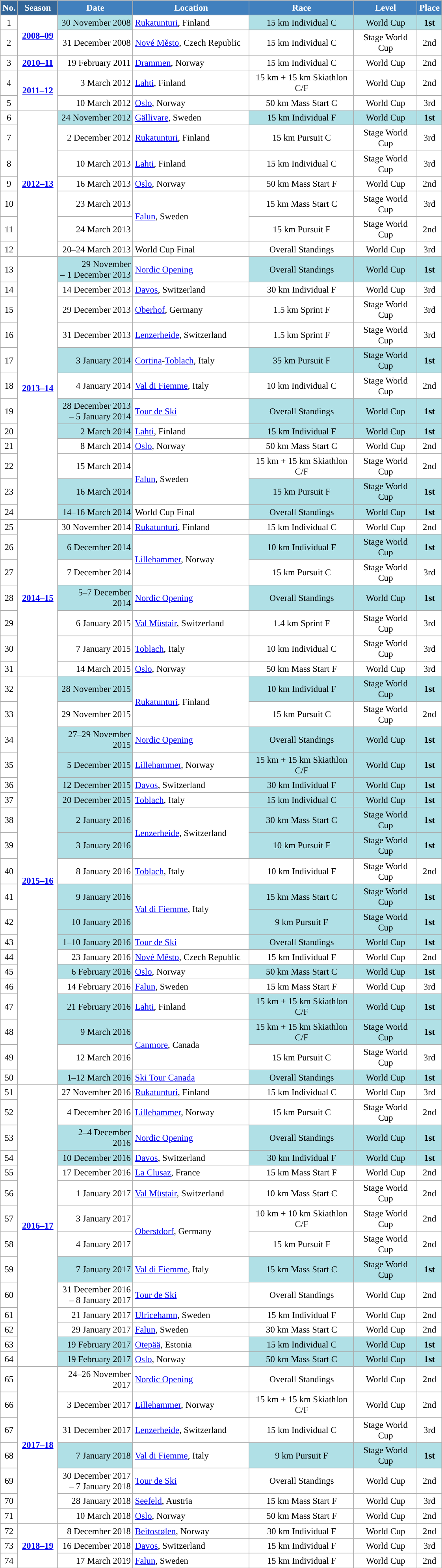<table class="wikitable sortable" style="font-size:95%; text-align:center; border:grey solid 1px; border-collapse:collapse; background:#ffffff;">
<tr style="background:#efefef;">
<th style="background-color:#369; color:white;">No.</th>
<th style="background-color:#369; color:white;">Season</th>
<th style="background-color:#4180be; color:white; width:120px;">Date</th>
<th style="background-color:#4180be; color:white; width:190px;">Location</th>
<th style="background-color:#4180be; color:white; width:170px;">Race</th>
<th style="background-color:#4180be; color:white; width:100px;">Level</th>
<th style="background-color:#4180be; color:white;">Place</th>
</tr>
<tr>
<td align=center>1</td>
<td rowspan=2 align=center><strong><a href='#'>2008–09</a></strong></td>
<td bgcolor="#BOEOE6" align=right>30 November 2008</td>
<td align=left> <a href='#'>Rukatunturi</a>, Finland</td>
<td bgcolor="#BOEOE6">15 km Individual C</td>
<td bgcolor="#BOEOE6">World Cup</td>
<td bgcolor="#BOEOE6"><strong>1st</strong></td>
</tr>
<tr>
<td align=center>2</td>
<td align=right>31 December 2008</td>
<td align=left> <a href='#'>Nové Město</a>, Czech Republic</td>
<td>15 km Individual C</td>
<td>Stage World Cup</td>
<td>2nd</td>
</tr>
<tr>
<td align=center>3</td>
<td rowspan=1 align=center><strong> <a href='#'>2010–11</a> </strong></td>
<td align=right>19 February 2011</td>
<td align=left> <a href='#'>Drammen</a>, Norway</td>
<td>15 km Individual C</td>
<td>World Cup</td>
<td>2nd</td>
</tr>
<tr>
<td align=center>4</td>
<td rowspan=2 align=center><strong> <a href='#'>2011–12</a> </strong></td>
<td align=right>3 March 2012</td>
<td align=left> <a href='#'>Lahti</a>, Finland</td>
<td>15 km + 15 km Skiathlon C/F</td>
<td>World Cup</td>
<td>2nd</td>
</tr>
<tr>
<td align=center>5</td>
<td align=right>10 March 2012</td>
<td align=left> <a href='#'>Oslo</a>, Norway</td>
<td>50 km Mass Start C</td>
<td>World Cup</td>
<td>3rd</td>
</tr>
<tr>
<td align=center>6</td>
<td rowspan=7 align=center><strong><a href='#'>2012–13</a></strong></td>
<td bgcolor="#BOEOE6" align=right>24 November 2012</td>
<td align=left> <a href='#'>Gällivare</a>, Sweden</td>
<td bgcolor="#BOEOE6">15 km Individual F</td>
<td bgcolor="#BOEOE6">World Cup</td>
<td bgcolor="#BOEOE6"><strong>1st</strong></td>
</tr>
<tr>
<td align=center>7</td>
<td align=right>2 December 2012</td>
<td align=left> <a href='#'>Rukatunturi</a>, Finland</td>
<td>15 km Pursuit C</td>
<td>Stage World Cup</td>
<td>3rd</td>
</tr>
<tr>
<td align=center>8</td>
<td align=right>10 March 2013</td>
<td align=left> <a href='#'>Lahti</a>, Finland</td>
<td>15 km Individual C</td>
<td>Stage World Cup</td>
<td>3rd</td>
</tr>
<tr>
<td align=center>9</td>
<td align=right>16 March 2013</td>
<td align=left> <a href='#'>Oslo</a>, Norway</td>
<td>50 km Mass Start F</td>
<td>World Cup</td>
<td>2nd</td>
</tr>
<tr>
<td align=center>10</td>
<td align=right>23 March 2013</td>
<td rowspan=2 align=left> <a href='#'>Falun</a>, Sweden</td>
<td>15 km Mass Start C</td>
<td>Stage World Cup</td>
<td>3rd</td>
</tr>
<tr>
<td align=center>11</td>
<td align=right>24 March 2013</td>
<td>15 km Pursuit F</td>
<td>Stage World Cup</td>
<td>2nd</td>
</tr>
<tr>
<td align=center>12</td>
<td align=right>20–24 March 2013</td>
<td align=left> World Cup Final</td>
<td>Overall Standings</td>
<td>World Cup</td>
<td>3rd</td>
</tr>
<tr>
<td align=center>13</td>
<td rowspan=12 align=center><strong><a href='#'>2013–14</a></strong></td>
<td bgcolor="#BOEOE6" align=right>29 November<br> – 1 December 2013</td>
<td align=left> <a href='#'>Nordic Opening</a></td>
<td bgcolor="#BOEOE6">Overall Standings</td>
<td bgcolor="#BOEOE6">World Cup</td>
<td bgcolor="#BOEOE6"><strong>1st</strong></td>
</tr>
<tr>
<td align=center>14</td>
<td align=right>14 December 2013</td>
<td align=left> <a href='#'>Davos</a>, Switzerland</td>
<td>30 km Individual F</td>
<td>World Cup</td>
<td>3rd</td>
</tr>
<tr>
<td align=center>15</td>
<td align=right>29 December 2013</td>
<td align=left> <a href='#'>Oberhof</a>, Germany</td>
<td>1.5 km Sprint F</td>
<td>Stage World Cup</td>
<td>3rd</td>
</tr>
<tr>
<td align=center>16</td>
<td align=right>31 December 2013</td>
<td align=left> <a href='#'>Lenzerheide</a>, Switzerland</td>
<td>1.5 km Sprint F</td>
<td>Stage World Cup</td>
<td>3rd</td>
</tr>
<tr>
<td align=center>17</td>
<td bgcolor="#BOEOE6" align=right>3 January 2014</td>
<td align=left> <a href='#'>Cortina</a>-<a href='#'>Toblach</a>, Italy</td>
<td bgcolor="#BOEOE6">35 km Pursuit F</td>
<td bgcolor="#BOEOE6">Stage World Cup</td>
<td bgcolor="#BOEOE6"><strong>1st</strong></td>
</tr>
<tr>
<td align=center>18</td>
<td align=right>4 January 2014</td>
<td align=left> <a href='#'>Val di Fiemme</a>, Italy</td>
<td>10 km Individual C</td>
<td>Stage World Cup</td>
<td>2nd</td>
</tr>
<tr>
<td align=center>19</td>
<td bgcolor="#BOEOE6" align=right>28 December 2013<br> – 5 January 2014</td>
<td align=left> <a href='#'>Tour de Ski</a></td>
<td bgcolor="#BOEOE6">Overall Standings</td>
<td bgcolor="#BOEOE6">World Cup</td>
<td bgcolor="#BOEOE6"><strong>1st</strong></td>
</tr>
<tr>
<td align=center>20</td>
<td bgcolor="#BOEOE6" align=right>2 March 2014</td>
<td align=left> <a href='#'>Lahti</a>, Finland</td>
<td bgcolor="#BOEOE6">15 km Individual F</td>
<td bgcolor="#BOEOE6">World Cup</td>
<td bgcolor="#BOEOE6"><strong>1st</strong></td>
</tr>
<tr>
<td align=center>21</td>
<td align=right>8 March 2014</td>
<td align=left> <a href='#'>Oslo</a>, Norway</td>
<td>50 km Mass Start C</td>
<td>World Cup</td>
<td>2nd</td>
</tr>
<tr>
<td align=center>22</td>
<td align=right>15 March 2014</td>
<td rowspan=2 align=left> <a href='#'>Falun</a>, Sweden</td>
<td>15 km + 15 km Skiathlon C/F</td>
<td>Stage World Cup</td>
<td>2nd</td>
</tr>
<tr>
<td align=center>23</td>
<td bgcolor="#BOEOE6" align=right>16 March 2014</td>
<td bgcolor="#BOEOE6">15 km Pursuit F</td>
<td bgcolor="#BOEOE6">Stage World Cup</td>
<td bgcolor="#BOEOE6"><strong>1st</strong></td>
</tr>
<tr>
<td align=center>24</td>
<td bgcolor="#BOEOE6" align=right>14–16 March 2014</td>
<td align=left> World Cup Final</td>
<td bgcolor="#BOEOE6">Overall Standings</td>
<td bgcolor="#BOEOE6">World Cup</td>
<td bgcolor="#BOEOE6"><strong>1st</strong></td>
</tr>
<tr>
<td align=center>25</td>
<td rowspan=7 align=center><strong> <a href='#'>2014–15</a> </strong></td>
<td align=right>30 November 2014</td>
<td align=left> <a href='#'>Rukatunturi</a>, Finland</td>
<td>15 km Individual C</td>
<td>World Cup</td>
<td>2nd</td>
</tr>
<tr>
<td align=center>26</td>
<td bgcolor="#BOEOE6" align=right>6 December 2014</td>
<td rowspan=2 align=left> <a href='#'>Lillehammer</a>, Norway</td>
<td bgcolor="#BOEOE6">10 km Individual F</td>
<td bgcolor="#BOEOE6">Stage World Cup</td>
<td bgcolor="#BOEOE6"><strong>1st</strong></td>
</tr>
<tr>
<td align=center>27</td>
<td align=right>7 December 2014</td>
<td>15 km Pursuit C</td>
<td>Stage World Cup</td>
<td>3rd</td>
</tr>
<tr>
<td align=center>28</td>
<td bgcolor="#BOEOE6" align=right>5–7 December 2014</td>
<td align=left> <a href='#'>Nordic Opening</a></td>
<td bgcolor="#BOEOE6">Overall Standings</td>
<td bgcolor="#BOEOE6">World Cup</td>
<td bgcolor="#BOEOE6"><strong>1st</strong></td>
</tr>
<tr>
<td align=center>29</td>
<td align=right>6 January 2015</td>
<td align=left> <a href='#'>Val Müstair</a>, Switzerland</td>
<td>1.4 km Sprint F</td>
<td>Stage World Cup</td>
<td>3rd</td>
</tr>
<tr>
<td align=center>30</td>
<td align=right>7 January 2015</td>
<td align=left> <a href='#'>Toblach</a>, Italy</td>
<td>10 km Individual C</td>
<td>Stage World Cup</td>
<td>3rd</td>
</tr>
<tr>
<td align=center>31</td>
<td align=right>14 March 2015</td>
<td align=left> <a href='#'>Oslo</a>, Norway</td>
<td>50 km Mass Start F</td>
<td>World Cup</td>
<td>3rd</td>
</tr>
<tr>
<td align=center>32</td>
<td rowspan=19align=center><strong><a href='#'>2015–16</a></strong></td>
<td bgcolor="#BOEOE6" align=right>28 November 2015</td>
<td rowspan=2 align=left> <a href='#'>Rukatunturi</a>, Finland</td>
<td bgcolor="#BOEOE6">10 km Individual F</td>
<td bgcolor="#BOEOE6">Stage World Cup</td>
<td bgcolor="#BOEOE6"><strong>1st</strong></td>
</tr>
<tr>
<td align=center>33</td>
<td align=right>29 November 2015</td>
<td>15 km Pursuit C</td>
<td>Stage World Cup</td>
<td>2nd</td>
</tr>
<tr>
<td align=center>34</td>
<td bgcolor="#BOEOE6" align=right>27–29 November 2015</td>
<td align=left> <a href='#'>Nordic Opening</a></td>
<td bgcolor="#BOEOE6">Overall Standings</td>
<td bgcolor="#BOEOE6">World Cup</td>
<td bgcolor="#BOEOE6"><strong>1st</strong></td>
</tr>
<tr>
<td align=center>35</td>
<td bgcolor="#BOEOE6" align=right>5 December 2015</td>
<td align=left> <a href='#'>Lillehammer</a>, Norway</td>
<td bgcolor="#BOEOE6">15 km + 15 km Skiathlon C/F</td>
<td bgcolor="#BOEOE6">World Cup</td>
<td bgcolor="#BOEOE6"><strong>1st</strong></td>
</tr>
<tr>
<td align=center>36</td>
<td bgcolor="#BOEOE6" align=right>12 December 2015</td>
<td align=left> <a href='#'>Davos</a>, Switzerland</td>
<td bgcolor="#BOEOE6">30 km Individual F</td>
<td bgcolor="#BOEOE6">World Cup</td>
<td bgcolor="#BOEOE6"><strong>1st</strong></td>
</tr>
<tr>
<td align=center>37</td>
<td bgcolor="#BOEOE6" align=right>20 December 2015</td>
<td align=left> <a href='#'>Toblach</a>, Italy</td>
<td bgcolor="#BOEOE6">15 km Individual C</td>
<td bgcolor="#BOEOE6">World Cup</td>
<td bgcolor="#BOEOE6"><strong>1st</strong></td>
</tr>
<tr>
<td align=center>38</td>
<td bgcolor="#BOEOE6" align=right>2 January 2016</td>
<td rowspan=2 align=left> <a href='#'>Lenzerheide</a>, Switzerland</td>
<td bgcolor="#BOEOE6">30 km Mass Start C</td>
<td bgcolor="#BOEOE6">Stage World Cup</td>
<td bgcolor="#BOEOE6"><strong>1st</strong></td>
</tr>
<tr>
<td align=center>39</td>
<td bgcolor="#BOEOE6" align=right>3 January 2016</td>
<td bgcolor="#BOEOE6">10 km Pursuit F</td>
<td bgcolor="#BOEOE6">Stage World Cup</td>
<td bgcolor="#BOEOE6"><strong>1st</strong></td>
</tr>
<tr>
<td align=center>40</td>
<td align=right>8 January 2016</td>
<td align=left> <a href='#'>Toblach</a>, Italy</td>
<td>10 km Individual F</td>
<td>Stage World Cup</td>
<td>2nd</td>
</tr>
<tr>
<td align=center>41</td>
<td bgcolor="#BOEOE6" align=right>9 January 2016</td>
<td rowspan=2 align=left> <a href='#'>Val di Fiemme</a>, Italy</td>
<td bgcolor="#BOEOE6">15 km Mass Start C</td>
<td bgcolor="#BOEOE6">Stage World Cup</td>
<td bgcolor="#BOEOE6"><strong>1st</strong></td>
</tr>
<tr>
<td align=center>42</td>
<td bgcolor="#BOEOE6" align=right>10 January 2016</td>
<td bgcolor="#BOEOE6">9 km Pursuit F</td>
<td bgcolor="#BOEOE6">Stage World Cup</td>
<td bgcolor="#BOEOE6"><strong>1st</strong></td>
</tr>
<tr>
<td align=center>43</td>
<td bgcolor="#BOEOE6" align=right>1–10 January 2016</td>
<td align=left> <a href='#'>Tour de Ski</a></td>
<td bgcolor="#BOEOE6">Overall Standings</td>
<td bgcolor="#BOEOE6">World Cup</td>
<td bgcolor="#BOEOE6"><strong>1st</strong></td>
</tr>
<tr>
<td align=center>44</td>
<td align=right>23 January 2016</td>
<td align=left> <a href='#'>Nové Město</a>, Czech Republic</td>
<td>15 km Individual F</td>
<td>World Cup</td>
<td>2nd</td>
</tr>
<tr>
<td align=center>45</td>
<td bgcolor="#BOEOE6" align=right>6 February 2016</td>
<td align=left> <a href='#'>Oslo</a>, Norway</td>
<td bgcolor="#BOEOE6">50 km Mass Start C</td>
<td bgcolor="#BOEOE6">World Cup</td>
<td bgcolor="#BOEOE6"><strong>1st</strong></td>
</tr>
<tr>
<td align=center>46</td>
<td align=right>14 February 2016</td>
<td align=left> <a href='#'>Falun</a>, Sweden</td>
<td>15 km Mass Start F</td>
<td>World Cup</td>
<td>3rd</td>
</tr>
<tr>
<td align=center>47</td>
<td bgcolor="#BOEOE6" align=right>21 February 2016</td>
<td align=left> <a href='#'>Lahti</a>, Finland</td>
<td bgcolor="#BOEOE6">15 km + 15 km Skiathlon C/F</td>
<td bgcolor="#BOEOE6">World Cup</td>
<td bgcolor="#BOEOE6"><strong>1st</strong></td>
</tr>
<tr>
<td align=center>48</td>
<td bgcolor="#BOEOE6" align=right>9 March 2016</td>
<td rowspan=2 align=left> <a href='#'>Canmore</a>, Canada</td>
<td bgcolor="#BOEOE6">15 km + 15 km Skiathlon C/F</td>
<td bgcolor="#BOEOE6">Stage World Cup</td>
<td bgcolor="#BOEOE6"><strong>1st</strong></td>
</tr>
<tr>
<td align=center>49</td>
<td align=right>12 March 2016</td>
<td>15 km Pursuit C</td>
<td>Stage World Cup</td>
<td>3rd</td>
</tr>
<tr>
<td align=center>50</td>
<td bgcolor="#BOEOE6" align=right>1–12 March 2016</td>
<td align=left> <a href='#'>Ski Tour Canada</a></td>
<td bgcolor="#BOEOE6">Overall Standings</td>
<td bgcolor="#BOEOE6">World Cup</td>
<td bgcolor="#BOEOE6"><strong>1st</strong></td>
</tr>
<tr>
<td align=center>51</td>
<td rowspan=14 align=center><strong> <a href='#'>2016–17</a> </strong></td>
<td align=right>27 November 2016</td>
<td align=left> <a href='#'>Rukatunturi</a>, Finland</td>
<td>15 km Individual C</td>
<td>World Cup</td>
<td>3rd</td>
</tr>
<tr>
<td align=center>52</td>
<td align=right>4 December 2016</td>
<td align=left> <a href='#'>Lillehammer</a>, Norway</td>
<td>15 km Pursuit C</td>
<td>Stage World Cup</td>
<td>2nd</td>
</tr>
<tr>
<td align=center>53</td>
<td bgcolor="#BOEOE6" align=right>2–4 December 2016</td>
<td align=left> <a href='#'>Nordic Opening</a></td>
<td bgcolor="#BOEOE6">Overall Standings</td>
<td bgcolor="#BOEOE6">World Cup</td>
<td bgcolor="#BOEOE6"><strong>1st</strong></td>
</tr>
<tr>
<td align=center>54</td>
<td bgcolor="#BOEOE6" align=right>10 December 2016</td>
<td align=left> <a href='#'>Davos</a>, Switzerland</td>
<td bgcolor="#BOEOE6">30 km Individual F</td>
<td bgcolor="#BOEOE6">World Cup</td>
<td bgcolor="#BOEOE6"><strong>1st</strong></td>
</tr>
<tr>
<td align=center>55</td>
<td align=right>17 December 2016</td>
<td align=left> <a href='#'>La Clusaz</a>, France</td>
<td>15 km Mass Start F</td>
<td>World Cup</td>
<td>2nd</td>
</tr>
<tr>
<td align=center>56</td>
<td align=right>1 January 2017</td>
<td align=left> <a href='#'>Val Müstair</a>, Switzerland</td>
<td>10 km Mass Start C</td>
<td>Stage World Cup</td>
<td>2nd</td>
</tr>
<tr>
<td align=center>57</td>
<td align=right>3 January 2017</td>
<td rowspan=2 align=left> <a href='#'>Oberstdorf</a>, Germany</td>
<td>10 km + 10 km Skiathlon C/F</td>
<td>Stage World Cup</td>
<td>2nd</td>
</tr>
<tr>
<td align=center>58</td>
<td align=right>4 January 2017</td>
<td>15 km Pursuit F</td>
<td>Stage World Cup</td>
<td>2nd</td>
</tr>
<tr>
<td align=center>59</td>
<td bgcolor="#BOEOE6" align=right>7 January 2017</td>
<td align=left> <a href='#'>Val di Fiemme</a>, Italy</td>
<td bgcolor="#BOEOE6">15 km Mass Start C</td>
<td bgcolor="#BOEOE6">Stage World Cup</td>
<td bgcolor="#BOEOE6"><strong>1st</strong></td>
</tr>
<tr>
<td align=center>60</td>
<td align=right>31 December 2016<br> – 8 January 2017</td>
<td align=left> <a href='#'>Tour de Ski</a></td>
<td>Overall Standings</td>
<td>World Cup</td>
<td>2nd</td>
</tr>
<tr>
<td align=center>61</td>
<td align=right>21 January 2017</td>
<td align=left> <a href='#'>Ulricehamn</a>, Sweden</td>
<td>15 km Individual F</td>
<td>World Cup</td>
<td>2nd</td>
</tr>
<tr>
<td align=center>62</td>
<td align=right>29 January 2017</td>
<td align=left> <a href='#'>Falun</a>, Sweden</td>
<td>30 km Mass Start C</td>
<td>World Cup</td>
<td>2nd</td>
</tr>
<tr>
<td align=center>63</td>
<td bgcolor="#BOEOE6" align=right>19 February 2017</td>
<td align=left> <a href='#'>Otepää</a>, Estonia</td>
<td bgcolor="#BOEOE6">15 km Individual C</td>
<td bgcolor="#BOEOE6">World Cup</td>
<td bgcolor="#BOEOE6"><strong>1st</strong></td>
</tr>
<tr>
<td align=center>64</td>
<td bgcolor="#BOEOE6" align=right>19 February 2017</td>
<td align=left> <a href='#'>Oslo</a>, Norway</td>
<td bgcolor="#BOEOE6">50 km Mass Start C</td>
<td bgcolor="#BOEOE6">World Cup</td>
<td bgcolor="#BOEOE6"><strong>1st</strong></td>
</tr>
<tr>
<td align=center>65</td>
<td rowspan=7 align=center><strong> <a href='#'>2017–18</a> </strong></td>
<td align=right>24–26 November 2017</td>
<td align=left> <a href='#'>Nordic Opening</a></td>
<td>Overall Standings</td>
<td>World Cup</td>
<td>2nd</td>
</tr>
<tr>
<td align=center>66</td>
<td align=right>3 December 2017</td>
<td align=left> <a href='#'>Lillehammer</a>, Norway</td>
<td>15 km + 15 km Skiathlon C/F</td>
<td>World Cup</td>
<td>2nd</td>
</tr>
<tr>
<td align=center>67</td>
<td align=right>31 December 2017</td>
<td align=left> <a href='#'>Lenzerheide</a>, Switzerland</td>
<td>15 km Individual C</td>
<td>Stage World Cup</td>
<td>3rd</td>
</tr>
<tr>
<td align=center>68</td>
<td bgcolor="#BOEOE6" align=right>7 January 2018</td>
<td align=left> <a href='#'>Val di Fiemme</a>, Italy</td>
<td bgcolor="#BOEOE6">9 km Pursuit F</td>
<td bgcolor="#BOEOE6">Stage World Cup</td>
<td bgcolor="#BOEOE6"><strong>1st</strong></td>
</tr>
<tr>
<td align=center>69</td>
<td align=right>30 December 2017<br> – 7 January 2018</td>
<td align=left> <a href='#'>Tour de Ski</a></td>
<td>Overall Standings</td>
<td>World Cup</td>
<td>2nd</td>
</tr>
<tr>
<td align=center>70</td>
<td align=right>28 January 2018</td>
<td align=left> <a href='#'>Seefeld</a>, Austria</td>
<td>15 km Mass Start F</td>
<td>World Cup</td>
<td>3rd</td>
</tr>
<tr>
<td align=center>71</td>
<td align=right>10 March 2018</td>
<td align=left> <a href='#'>Oslo</a>, Norway</td>
<td>50 km Mass Start F</td>
<td>World Cup</td>
<td>2nd</td>
</tr>
<tr>
<td align=center>72</td>
<td rowspan="3" align="center"><strong> <a href='#'>2018–19</a> </strong></td>
<td align=right>8 December 2018</td>
<td align=left> <a href='#'>Beitostølen</a>, Norway</td>
<td>30 km Individual F</td>
<td>World Cup</td>
<td>2nd</td>
</tr>
<tr>
<td align=center>73</td>
<td align=right>16 December 2018</td>
<td align=left> <a href='#'>Davos</a>, Switzerland</td>
<td>15 km Individual F</td>
<td>World Cup</td>
<td>3rd</td>
</tr>
<tr>
<td align=center>74</td>
<td align=right>17 March 2019</td>
<td align=left> <a href='#'>Falun</a>, Sweden</td>
<td>15 km Individual F</td>
<td>World Cup</td>
<td>2nd</td>
</tr>
</table>
